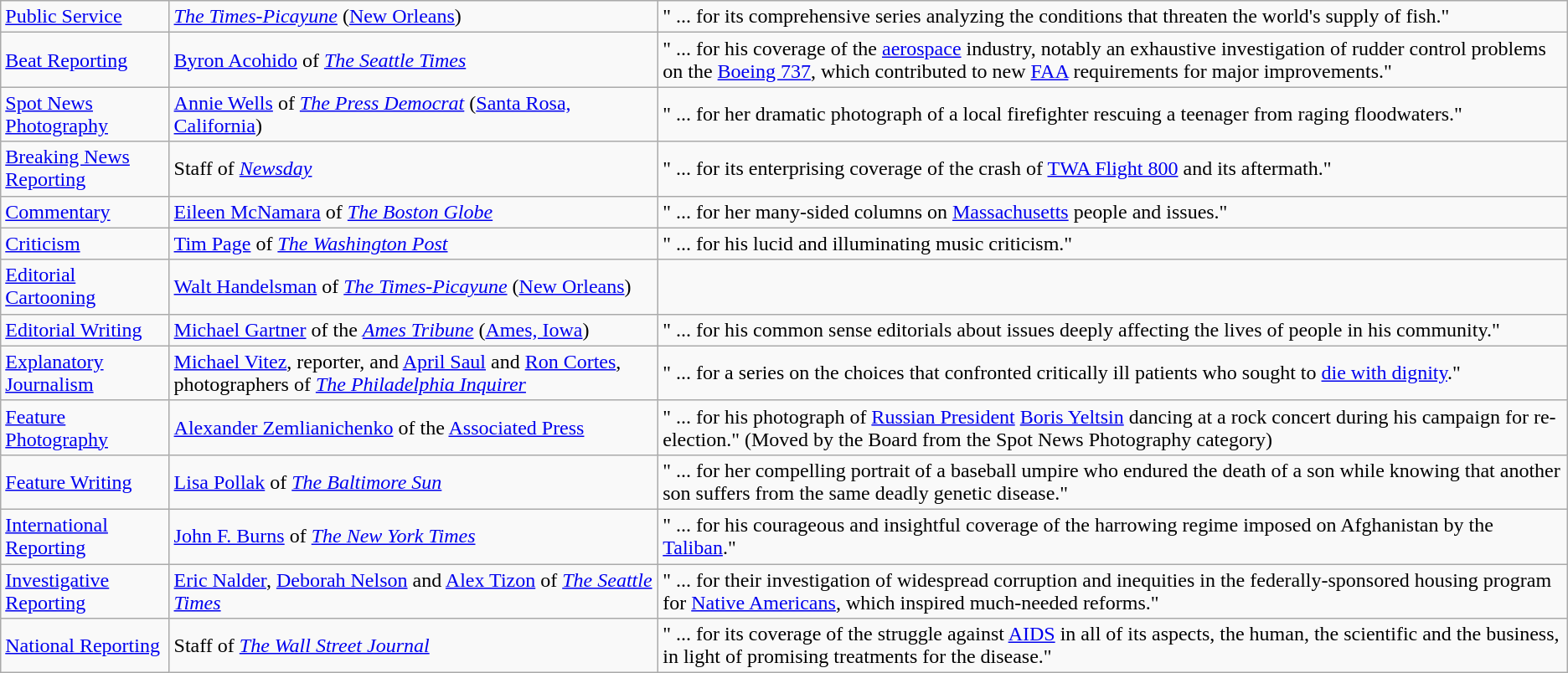<table class="wikitable">
<tr>
<td><a href='#'>Public Service</a></td>
<td><em><a href='#'>The Times-Picayune</a></em> (<a href='#'>New Orleans</a>)</td>
<td>" ... for its comprehensive series analyzing the conditions that threaten the world's supply of fish."</td>
</tr>
<tr>
<td><a href='#'>Beat Reporting</a></td>
<td><a href='#'>Byron Acohido</a> of <em><a href='#'>The Seattle Times</a></em></td>
<td>" ... for his coverage of the <a href='#'>aerospace</a> industry, notably an exhaustive investigation of rudder control problems on the <a href='#'>Boeing 737</a>, which contributed to new <a href='#'>FAA</a> requirements for major improvements."</td>
</tr>
<tr>
<td><a href='#'>Spot News Photography</a></td>
<td><a href='#'>Annie Wells</a> of <em><a href='#'>The Press Democrat</a></em> (<a href='#'>Santa Rosa, California</a>)</td>
<td>" ... for her dramatic photograph of a local firefighter rescuing a teenager from raging floodwaters."</td>
</tr>
<tr>
<td><a href='#'>Breaking News Reporting</a></td>
<td>Staff of <em><a href='#'>Newsday</a></em></td>
<td>" ... for its enterprising coverage of the crash of <a href='#'>TWA Flight 800</a> and its aftermath."</td>
</tr>
<tr>
<td><a href='#'>Commentary</a></td>
<td><a href='#'>Eileen McNamara</a> of <em><a href='#'>The Boston Globe</a></em></td>
<td>" ... for her many-sided columns on <a href='#'>Massachusetts</a> people and issues."</td>
</tr>
<tr>
<td><a href='#'>Criticism</a></td>
<td><a href='#'>Tim Page</a> of <em><a href='#'>The Washington Post</a></em></td>
<td>" ... for his lucid and illuminating music criticism."</td>
</tr>
<tr>
<td><a href='#'>Editorial Cartooning</a></td>
<td><a href='#'>Walt Handelsman</a> of <em><a href='#'>The Times-Picayune</a></em> (<a href='#'>New Orleans</a>)</td>
</tr>
<tr>
<td><a href='#'>Editorial Writing</a></td>
<td><a href='#'>Michael Gartner</a> of the <em><a href='#'>Ames Tribune</a></em> (<a href='#'>Ames, Iowa</a>)</td>
<td>" ... for his common sense editorials about issues deeply affecting the lives of people in his community."</td>
</tr>
<tr>
<td><a href='#'>Explanatory Journalism</a></td>
<td><a href='#'>Michael Vitez</a>, reporter, and <a href='#'>April Saul</a> and <a href='#'>Ron Cortes</a>, photographers of <em><a href='#'>The Philadelphia Inquirer</a></em></td>
<td>" ... for a series on the choices that confronted critically ill patients who sought to <a href='#'>die with dignity</a>."</td>
</tr>
<tr>
<td><a href='#'>Feature Photography</a></td>
<td><a href='#'>Alexander Zemlianichenko</a> of the <a href='#'>Associated Press</a></td>
<td>" ... for his photograph of <a href='#'>Russian President</a> <a href='#'>Boris Yeltsin</a> dancing at a rock concert during his campaign for re-election." (Moved by the Board from the Spot News Photography category)</td>
</tr>
<tr>
<td><a href='#'>Feature Writing</a></td>
<td><a href='#'>Lisa Pollak</a> of <em><a href='#'>The Baltimore Sun</a></em></td>
<td>" ... for her compelling portrait of a baseball umpire who endured the death of a son while knowing that another son suffers from the same deadly genetic disease."</td>
</tr>
<tr>
<td><a href='#'>International Reporting</a></td>
<td><a href='#'>John F. Burns</a> of <em><a href='#'>The New York Times</a></em></td>
<td>" ... for his courageous and insightful coverage of the harrowing regime imposed on Afghanistan by the <a href='#'>Taliban</a>."</td>
</tr>
<tr>
<td><a href='#'>Investigative Reporting</a></td>
<td><a href='#'>Eric Nalder</a>, <a href='#'>Deborah Nelson</a> and <a href='#'>Alex Tizon</a> of <em><a href='#'>The Seattle Times</a></em></td>
<td>" ... for their investigation of widespread corruption and inequities in the federally-sponsored housing program for <a href='#'>Native Americans</a>, which inspired much-needed reforms."</td>
</tr>
<tr>
<td><a href='#'>National Reporting</a></td>
<td>Staff of <em><a href='#'>The Wall Street Journal</a></em></td>
<td>" ... for its coverage of the struggle against <a href='#'>AIDS</a> in all of its aspects, the human, the scientific and the business, in light of promising treatments for the disease."</td>
</tr>
</table>
